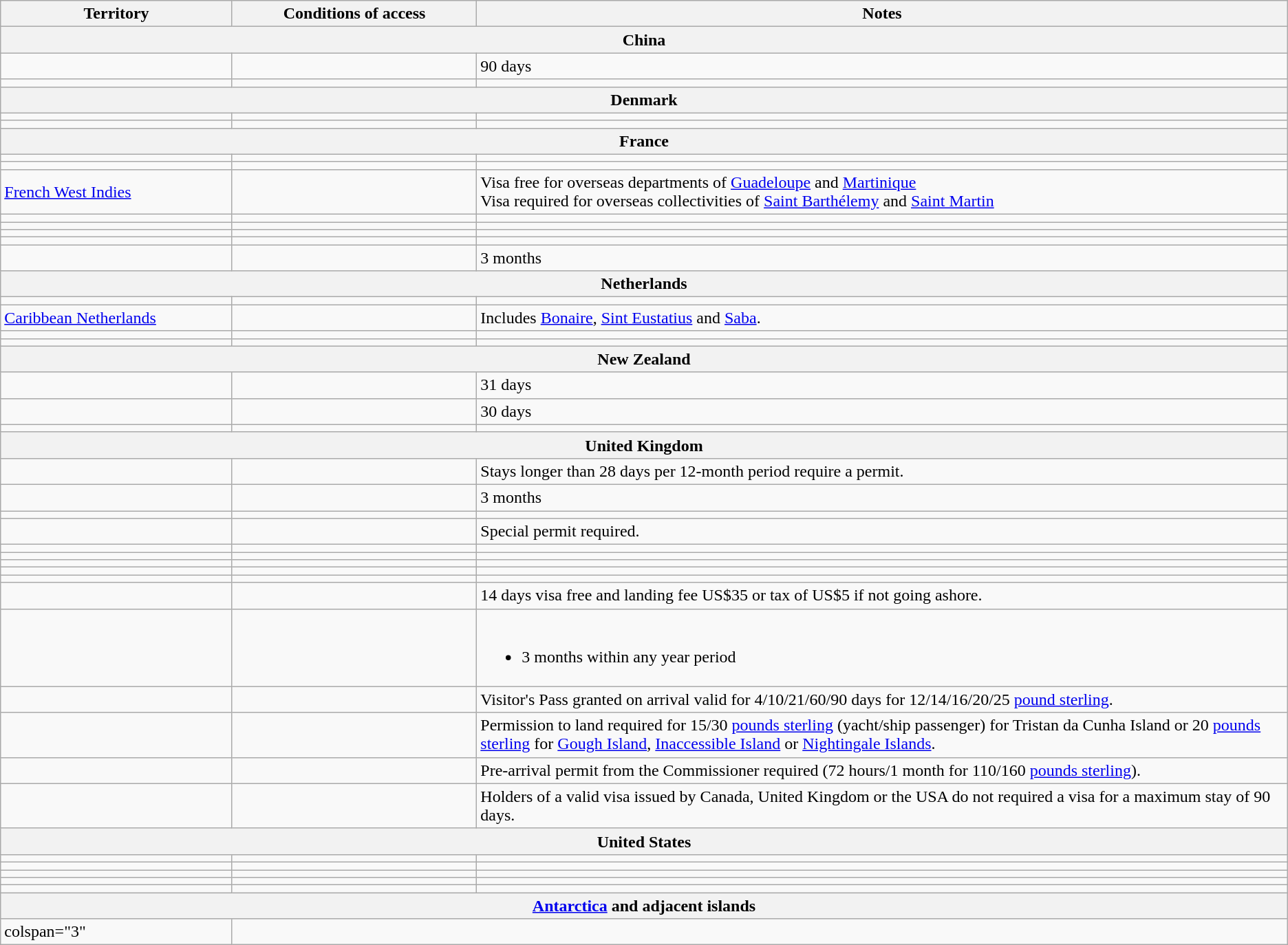<table class="wikitable" style="text-align: left; table-layout: fixed;">
<tr>
<th width="18%">Territory</th>
<th width="19%">Conditions of access</th>
<th>Notes</th>
</tr>
<tr>
<th colspan="3">China</th>
</tr>
<tr>
<td></td>
<td></td>
<td>90 days</td>
</tr>
<tr>
<td></td>
<td></td>
<td></td>
</tr>
<tr>
<th colspan="3">Denmark</th>
</tr>
<tr>
<td></td>
<td></td>
<td></td>
</tr>
<tr>
<td></td>
<td></td>
<td></td>
</tr>
<tr>
<th colspan="3">France</th>
</tr>
<tr>
<td></td>
<td></td>
<td></td>
</tr>
<tr>
<td></td>
<td></td>
<td></td>
</tr>
<tr>
<td> <a href='#'>French West Indies</a></td>
<td></td>
<td>Visa free for overseas departments of <a href='#'>Guadeloupe</a> and <a href='#'>Martinique</a><br> Visa required for overseas collectivities of <a href='#'>Saint Barthélemy</a> and <a href='#'>Saint Martin</a></td>
</tr>
<tr>
<td></td>
<td></td>
<td></td>
</tr>
<tr>
<td></td>
<td></td>
<td></td>
</tr>
<tr>
<td></td>
<td></td>
<td></td>
</tr>
<tr>
<td></td>
<td></td>
<td></td>
</tr>
<tr>
<td></td>
<td></td>
<td>3 months</td>
</tr>
<tr>
<th colspan="3">Netherlands</th>
</tr>
<tr>
<td></td>
<td></td>
<td></td>
</tr>
<tr>
<td> <a href='#'>Caribbean Netherlands</a></td>
<td></td>
<td>Includes <a href='#'>Bonaire</a>, <a href='#'>Sint Eustatius</a> and <a href='#'>Saba</a>.</td>
</tr>
<tr>
<td></td>
<td></td>
<td></td>
</tr>
<tr>
<td></td>
<td></td>
<td></td>
</tr>
<tr>
<th colspan="3">New Zealand</th>
</tr>
<tr>
<td></td>
<td></td>
<td>31 days</td>
</tr>
<tr>
<td></td>
<td></td>
<td>30 days</td>
</tr>
<tr>
<td></td>
<td></td>
<td></td>
</tr>
<tr>
<th colspan="3">United Kingdom</th>
</tr>
<tr>
<td></td>
<td></td>
<td>Stays longer than 28 days per 12-month period require a permit.</td>
</tr>
<tr>
<td></td>
<td></td>
<td>3 months</td>
</tr>
<tr>
<td></td>
<td></td>
<td></td>
</tr>
<tr>
<td></td>
<td></td>
<td>Special permit required.</td>
</tr>
<tr>
<td></td>
<td></td>
<td></td>
</tr>
<tr>
<td></td>
<td></td>
<td></td>
</tr>
<tr>
<td></td>
<td></td>
<td></td>
</tr>
<tr>
<td></td>
<td></td>
<td></td>
</tr>
<tr>
<td></td>
<td></td>
<td></td>
</tr>
<tr>
<td></td>
<td></td>
<td>14 days visa free and landing fee US$35 or tax of US$5 if not going ashore.</td>
</tr>
<tr>
<td></td>
<td></td>
<td><br><ul><li>3 months within any year period</li></ul></td>
</tr>
<tr>
<td></td>
<td></td>
<td>Visitor's Pass granted on arrival valid for 4/10/21/60/90 days for 12/14/16/20/25 <a href='#'>pound sterling</a>.</td>
</tr>
<tr>
<td></td>
<td></td>
<td>Permission to land required for 15/30 <a href='#'>pounds sterling</a> (yacht/ship passenger) for Tristan da Cunha Island or 20 <a href='#'>pounds sterling</a> for <a href='#'>Gough Island</a>, <a href='#'>Inaccessible Island</a> or <a href='#'>Nightingale Islands</a>.</td>
</tr>
<tr>
<td></td>
<td></td>
<td>Pre-arrival permit from the Commissioner required (72 hours/1 month for 110/160 <a href='#'>pounds sterling</a>).</td>
</tr>
<tr>
<td></td>
<td></td>
<td>Holders of a valid visa issued by Canada, United Kingdom or the USA do not required a visa for a maximum stay of 90 days.</td>
</tr>
<tr>
<th colspan="3">United States</th>
</tr>
<tr>
<td></td>
<td></td>
<td></td>
</tr>
<tr>
<td></td>
<td></td>
<td></td>
</tr>
<tr>
<td></td>
<td></td>
<td></td>
</tr>
<tr>
<td></td>
<td></td>
<td></td>
</tr>
<tr>
<td></td>
<td></td>
<td></td>
</tr>
<tr>
<th colspan="3"><a href='#'>Antarctica</a> and adjacent islands</th>
</tr>
<tr>
<td>colspan="3" </td>
</tr>
</table>
